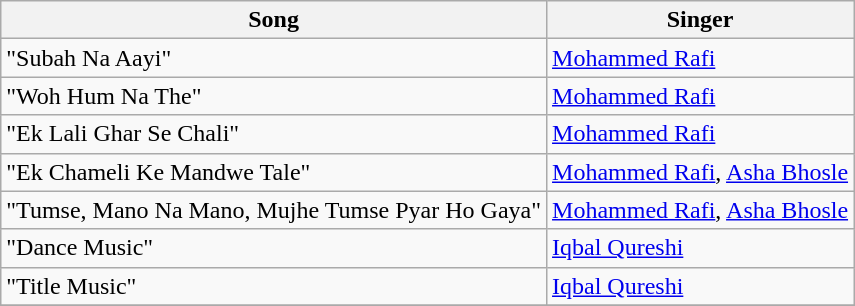<table class="wikitable">
<tr>
<th>Song</th>
<th>Singer</th>
</tr>
<tr>
<td>"Subah Na Aayi"</td>
<td><a href='#'>Mohammed Rafi</a></td>
</tr>
<tr>
<td>"Woh Hum Na The"</td>
<td><a href='#'>Mohammed Rafi</a></td>
</tr>
<tr>
<td>"Ek Lali Ghar Se Chali"</td>
<td><a href='#'>Mohammed Rafi</a></td>
</tr>
<tr>
<td>"Ek Chameli Ke Mandwe Tale"</td>
<td><a href='#'>Mohammed Rafi</a>, <a href='#'>Asha Bhosle</a></td>
</tr>
<tr>
<td>"Tumse, Mano Na Mano, Mujhe Tumse Pyar Ho Gaya"</td>
<td><a href='#'>Mohammed Rafi</a>, <a href='#'>Asha Bhosle</a></td>
</tr>
<tr>
<td>"Dance Music"</td>
<td><a href='#'>Iqbal Qureshi</a></td>
</tr>
<tr>
<td>"Title Music"</td>
<td><a href='#'>Iqbal Qureshi</a></td>
</tr>
<tr>
</tr>
</table>
